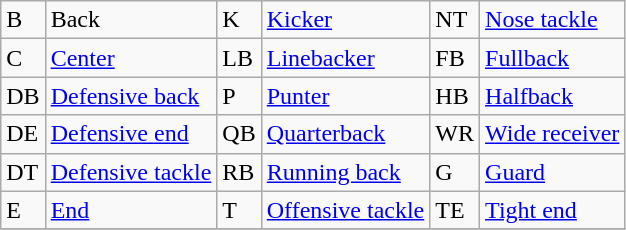<table class="wikitable">
<tr>
<td>B</td>
<td>Back</td>
<td>K</td>
<td><a href='#'>Kicker</a></td>
<td>NT</td>
<td><a href='#'>Nose tackle</a></td>
</tr>
<tr>
<td>C</td>
<td><a href='#'>Center</a></td>
<td>LB</td>
<td><a href='#'>Linebacker</a></td>
<td>FB</td>
<td><a href='#'>Fullback</a></td>
</tr>
<tr>
<td>DB</td>
<td><a href='#'>Defensive back</a></td>
<td>P</td>
<td><a href='#'>Punter</a></td>
<td>HB</td>
<td><a href='#'>Halfback</a></td>
</tr>
<tr>
<td>DE</td>
<td><a href='#'>Defensive end</a></td>
<td>QB</td>
<td><a href='#'>Quarterback</a></td>
<td>WR</td>
<td><a href='#'>Wide receiver</a></td>
</tr>
<tr>
<td>DT</td>
<td><a href='#'>Defensive tackle</a></td>
<td>RB</td>
<td><a href='#'>Running back</a></td>
<td>G</td>
<td><a href='#'>Guard</a></td>
</tr>
<tr>
<td>E</td>
<td><a href='#'>End</a></td>
<td>T</td>
<td><a href='#'>Offensive tackle</a></td>
<td>TE</td>
<td><a href='#'>Tight end</a></td>
</tr>
<tr>
</tr>
</table>
